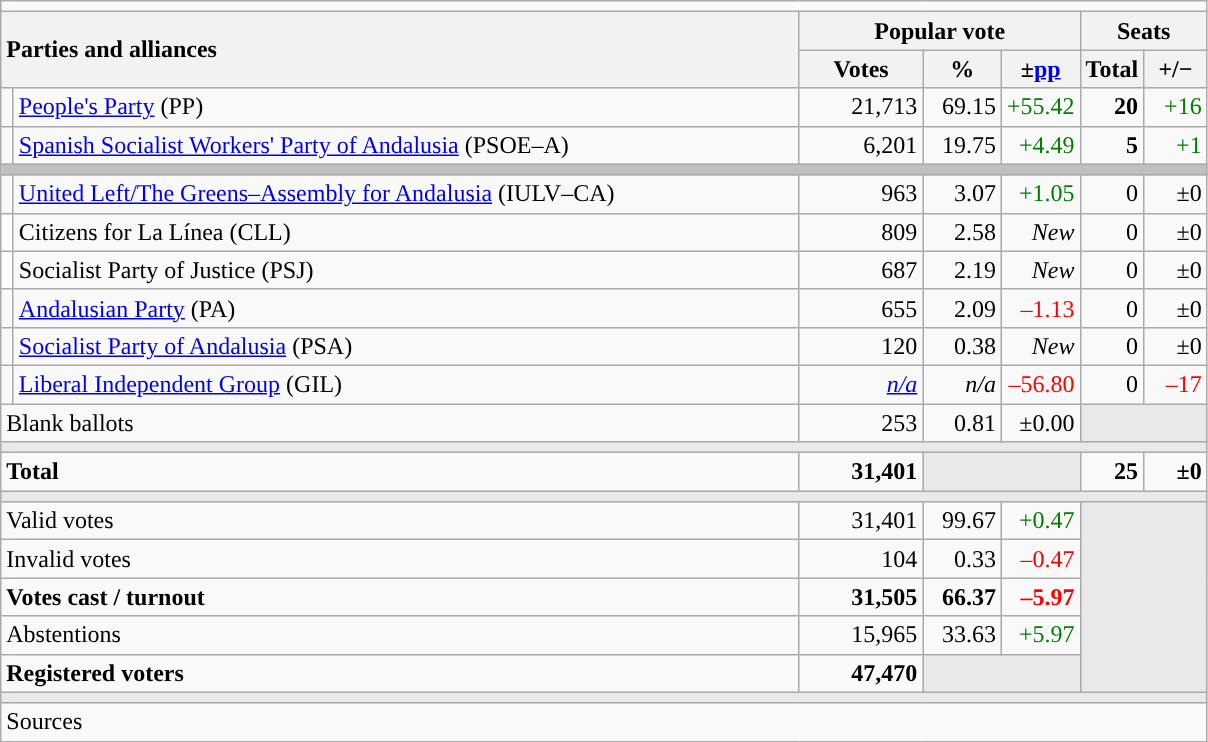<table class="wikitable" style="text-align:right;">
<tr>
<td colspan="7"></td>
</tr>
<tr>
<th style="text-align:left;" rowspan="2" colspan="2" width="525">Parties and alliances</th>
<th colspan="3">Popular vote</th>
<th colspan="2">Seats</th>
</tr>
<tr>
<th width="75">Votes</th>
<th width="45">%</th>
<th width="45">±<a href='#'>pp</a></th>
<th width="35">Total</th>
<th width="35">+/−</th>
</tr>
<tr>
<td width="1" style="color:inherit;background:"></td>
<td align="left"><a href='#'>People's Party</a> (PP)</td>
<td>21,713</td>
<td>69.15</td>
<td style="color:green;">+55.42</td>
<td><strong>20</strong></td>
<td style="color:green;">+16</td>
</tr>
<tr>
<td style="color:inherit;background:"></td>
<td align="left"><a href='#'>Spanish Socialist Workers' Party of Andalusia</a> (PSOE–A)</td>
<td>6,201</td>
<td>19.75</td>
<td style="color:green;">+4.49</td>
<td><strong>5</strong></td>
<td style="color:green;">+1</td>
</tr>
<tr>
<td colspan="7" bgcolor="#C0C0C0"></td>
</tr>
<tr>
<td style="color:inherit;background:"></td>
<td align="left"><a href='#'>United Left/The Greens–Assembly for Andalusia</a> (IULV–CA)</td>
<td>963</td>
<td>3.07</td>
<td style="color:green;">+1.05</td>
<td>0</td>
<td>±0</td>
</tr>
<tr>
<td bgcolor="white"></td>
<td align="left">Citizens for La Línea (CLL)</td>
<td>809</td>
<td>2.58</td>
<td><em>New</em></td>
<td>0</td>
<td>±0</td>
</tr>
<tr>
<td bgcolor="white"></td>
<td align="left">Socialist Party of Justice (PSJ)</td>
<td>687</td>
<td>2.19</td>
<td><em>New</em></td>
<td>0</td>
<td>±0</td>
</tr>
<tr>
<td style="color:inherit;background:"></td>
<td align="left"><a href='#'>Andalusian Party</a> (PA)</td>
<td>655</td>
<td>2.09</td>
<td style="color:red;">–1.13</td>
<td>0</td>
<td>±0</td>
</tr>
<tr>
<td style="color:inherit;background:"></td>
<td align="left"><a href='#'>Socialist Party of Andalusia</a> (PSA)</td>
<td>120</td>
<td>0.38</td>
<td><em>New</em></td>
<td>0</td>
<td>±0</td>
</tr>
<tr>
<td style="color:inherit;background:"></td>
<td align="left"><a href='#'>Liberal Independent Group</a> (GIL)</td>
<td><em><a href='#'>n/a</a></em></td>
<td><em>n/a</em></td>
<td style="color:red;">–56.80</td>
<td>0</td>
<td style="color:red;">–17</td>
</tr>
<tr>
<td align="left" colspan="2">Blank ballots</td>
<td>253</td>
<td>0.81</td>
<td>±0.00</td>
<td bgcolor="#E9E9E9" colspan="2"></td>
</tr>
<tr>
<td colspan="7" bgcolor="#E9E9E9"></td>
</tr>
<tr style="font-weight:bold;">
<td align="left" colspan="2">Total</td>
<td>31,401</td>
<td bgcolor="#E9E9E9" colspan="2"></td>
<td>25</td>
<td>±0</td>
</tr>
<tr>
<td colspan="7" bgcolor="#E9E9E9"></td>
</tr>
<tr>
<td align="left" colspan="2">Valid votes</td>
<td>31,401</td>
<td>99.67</td>
<td style="color:green;">+0.47</td>
<td bgcolor="#E9E9E9" colspan="2" rowspan="5"></td>
</tr>
<tr>
<td align="left" colspan="2">Invalid votes</td>
<td>104</td>
<td>0.33</td>
<td style="color:red;">–0.47</td>
</tr>
<tr style="font-weight:bold;">
<td align="left" colspan="2">Votes cast / turnout</td>
<td>31,505</td>
<td>66.37</td>
<td style="color:red;">–5.97</td>
</tr>
<tr>
<td align="left" colspan="2">Abstentions</td>
<td>15,965</td>
<td>33.63</td>
<td style="color:green;">+5.97</td>
</tr>
<tr style="font-weight:bold;">
<td align="left" colspan="2">Registered voters</td>
<td>47,470</td>
<td bgcolor="#E9E9E9" colspan="2"></td>
</tr>
<tr>
<td colspan="7" bgcolor="#E9E9E9"></td>
</tr>
<tr>
<td align="left" colspan="7">Sources</td>
</tr>
</table>
